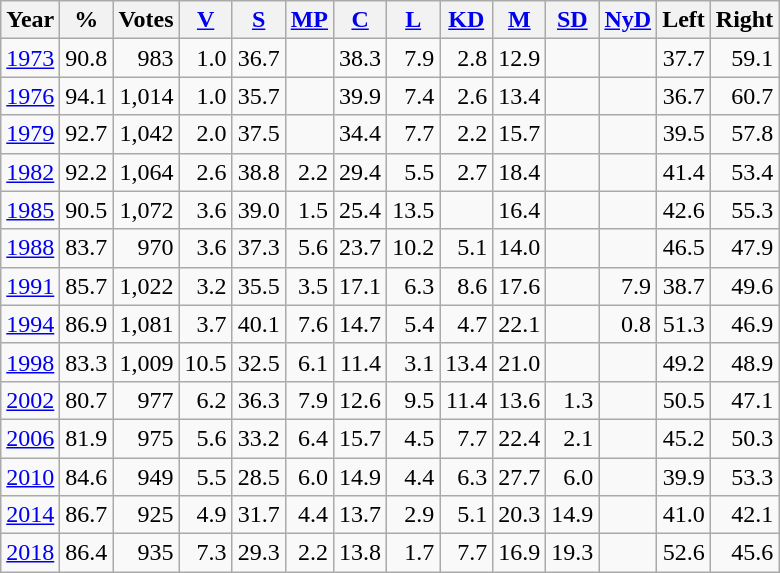<table class="wikitable sortable" style=text-align:right>
<tr>
<th>Year</th>
<th>%</th>
<th>Votes</th>
<th><a href='#'>V</a></th>
<th><a href='#'>S</a></th>
<th><a href='#'>MP</a></th>
<th><a href='#'>C</a></th>
<th><a href='#'>L</a></th>
<th><a href='#'>KD</a></th>
<th><a href='#'>M</a></th>
<th><a href='#'>SD</a></th>
<th><a href='#'>NyD</a></th>
<th>Left</th>
<th>Right</th>
</tr>
<tr>
<td align=left><a href='#'>1973</a></td>
<td>90.8</td>
<td>983</td>
<td>1.0</td>
<td>36.7</td>
<td></td>
<td>38.3</td>
<td>7.9</td>
<td>2.8</td>
<td>12.9</td>
<td></td>
<td></td>
<td>37.7</td>
<td>59.1</td>
</tr>
<tr>
<td align=left><a href='#'>1976</a></td>
<td>94.1</td>
<td>1,014</td>
<td>1.0</td>
<td>35.7</td>
<td></td>
<td>39.9</td>
<td>7.4</td>
<td>2.6</td>
<td>13.4</td>
<td></td>
<td></td>
<td>36.7</td>
<td>60.7</td>
</tr>
<tr>
<td align=left><a href='#'>1979</a></td>
<td>92.7</td>
<td>1,042</td>
<td>2.0</td>
<td>37.5</td>
<td></td>
<td>34.4</td>
<td>7.7</td>
<td>2.2</td>
<td>15.7</td>
<td></td>
<td></td>
<td>39.5</td>
<td>57.8</td>
</tr>
<tr>
<td align=left><a href='#'>1982</a></td>
<td>92.2</td>
<td>1,064</td>
<td>2.6</td>
<td>38.8</td>
<td>2.2</td>
<td>29.4</td>
<td>5.5</td>
<td>2.7</td>
<td>18.4</td>
<td></td>
<td></td>
<td>41.4</td>
<td>53.4</td>
</tr>
<tr>
<td align=left><a href='#'>1985</a></td>
<td>90.5</td>
<td>1,072</td>
<td>3.6</td>
<td>39.0</td>
<td>1.5</td>
<td>25.4</td>
<td>13.5</td>
<td></td>
<td>16.4</td>
<td></td>
<td></td>
<td>42.6</td>
<td>55.3</td>
</tr>
<tr>
<td align=left><a href='#'>1988</a></td>
<td>83.7</td>
<td>970</td>
<td>3.6</td>
<td>37.3</td>
<td>5.6</td>
<td>23.7</td>
<td>10.2</td>
<td>5.1</td>
<td>14.0</td>
<td></td>
<td></td>
<td>46.5</td>
<td>47.9</td>
</tr>
<tr>
<td align=left><a href='#'>1991</a></td>
<td>85.7</td>
<td>1,022</td>
<td>3.2</td>
<td>35.5</td>
<td>3.5</td>
<td>17.1</td>
<td>6.3</td>
<td>8.6</td>
<td>17.6</td>
<td></td>
<td>7.9</td>
<td>38.7</td>
<td>49.6</td>
</tr>
<tr>
<td align=left><a href='#'>1994</a></td>
<td>86.9</td>
<td>1,081</td>
<td>3.7</td>
<td>40.1</td>
<td>7.6</td>
<td>14.7</td>
<td>5.4</td>
<td>4.7</td>
<td>22.1</td>
<td></td>
<td>0.8</td>
<td>51.3</td>
<td>46.9</td>
</tr>
<tr>
<td align=left><a href='#'>1998</a></td>
<td>83.3</td>
<td>1,009</td>
<td>10.5</td>
<td>32.5</td>
<td>6.1</td>
<td>11.4</td>
<td>3.1</td>
<td>13.4</td>
<td>21.0</td>
<td></td>
<td></td>
<td>49.2</td>
<td>48.9</td>
</tr>
<tr>
<td align=left><a href='#'>2002</a></td>
<td>80.7</td>
<td>977</td>
<td>6.2</td>
<td>36.3</td>
<td>7.9</td>
<td>12.6</td>
<td>9.5</td>
<td>11.4</td>
<td>13.6</td>
<td>1.3</td>
<td></td>
<td>50.5</td>
<td>47.1</td>
</tr>
<tr>
<td align=left><a href='#'>2006</a></td>
<td>81.9</td>
<td>975</td>
<td>5.6</td>
<td>33.2</td>
<td>6.4</td>
<td>15.7</td>
<td>4.5</td>
<td>7.7</td>
<td>22.4</td>
<td>2.1</td>
<td></td>
<td>45.2</td>
<td>50.3</td>
</tr>
<tr>
<td align=left><a href='#'>2010</a></td>
<td>84.6</td>
<td>949</td>
<td>5.5</td>
<td>28.5</td>
<td>6.0</td>
<td>14.9</td>
<td>4.4</td>
<td>6.3</td>
<td>27.7</td>
<td>6.0</td>
<td></td>
<td>39.9</td>
<td>53.3</td>
</tr>
<tr>
<td align=left><a href='#'>2014</a></td>
<td>86.7</td>
<td>925</td>
<td>4.9</td>
<td>31.7</td>
<td>4.4</td>
<td>13.7</td>
<td>2.9</td>
<td>5.1</td>
<td>20.3</td>
<td>14.9</td>
<td></td>
<td>41.0</td>
<td>42.1</td>
</tr>
<tr>
<td align=left><a href='#'>2018</a></td>
<td>86.4</td>
<td>935</td>
<td>7.3</td>
<td>29.3</td>
<td>2.2</td>
<td>13.8</td>
<td>1.7</td>
<td>7.7</td>
<td>16.9</td>
<td>19.3</td>
<td></td>
<td>52.6</td>
<td>45.6</td>
</tr>
</table>
